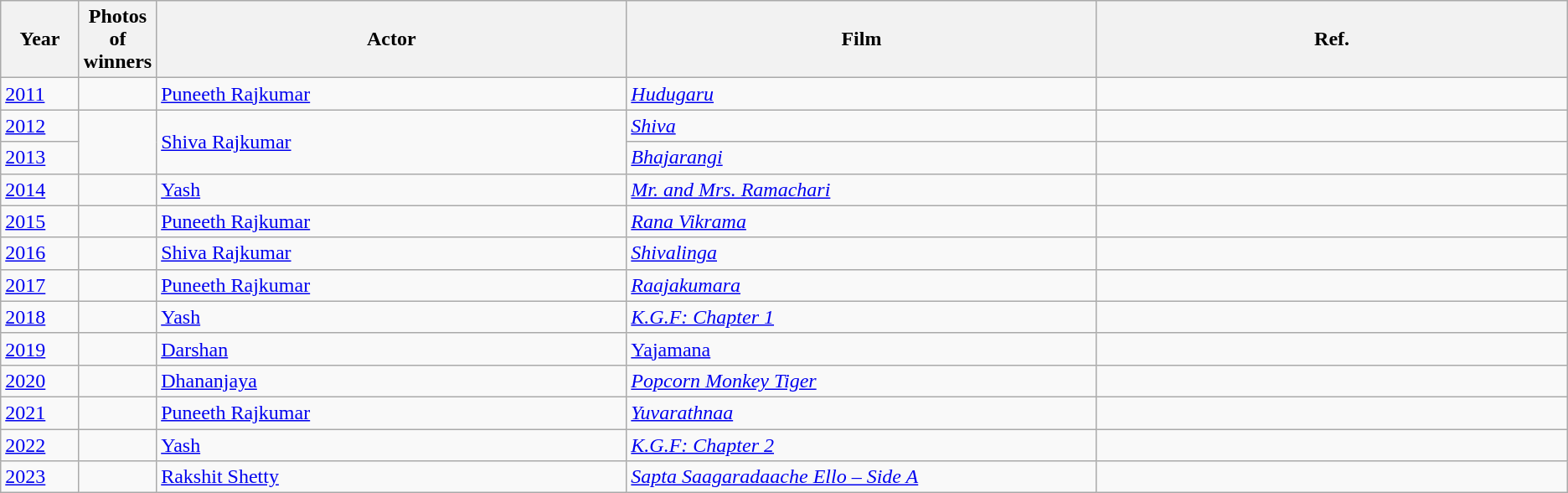<table class="wikitable sortable" style="text-align:left;">
<tr>
<th scope="col" style="width:5%;text-align:center;">Year</th>
<th scope="col" style="width:3%;text-align:center;">Photos of winners</th>
<th scope="col" style="width:30%;text-align:center;">Actor</th>
<th scope="col" style="width:30%;text-align:center;">Film</th>
<th class="unsortable">Ref.</th>
</tr>
<tr>
<td><a href='#'>2011</a></td>
<td style="text-align:center"></td>
<td><a href='#'>Puneeth Rajkumar</a></td>
<td><em><a href='#'>Hudugaru</a></em></td>
<td></td>
</tr>
<tr>
<td><a href='#'>2012</a></td>
<td rowspan="2" style="text-align:center"></td>
<td rowspan="2"><a href='#'>Shiva Rajkumar</a></td>
<td><em><a href='#'>Shiva</a></em></td>
<td></td>
</tr>
<tr>
<td><a href='#'>2013</a></td>
<td><em><a href='#'>Bhajarangi</a></em></td>
<td></td>
</tr>
<tr>
<td><a href='#'>2014</a></td>
<td style="text-align:center"></td>
<td><a href='#'>Yash</a></td>
<td><em><a href='#'>Mr. and Mrs. Ramachari</a></em></td>
<td></td>
</tr>
<tr>
<td><a href='#'>2015</a></td>
<td style="text-align:center"></td>
<td><a href='#'>Puneeth Rajkumar</a></td>
<td><em><a href='#'>Rana Vikrama</a></em></td>
<td></td>
</tr>
<tr>
<td><a href='#'>2016</a></td>
<td style="text-align:center"></td>
<td><a href='#'>Shiva Rajkumar</a></td>
<td><em><a href='#'>Shivalinga</a></em></td>
<td></td>
</tr>
<tr>
<td><a href='#'>2017</a></td>
<td style="text-align:center"></td>
<td><a href='#'>Puneeth Rajkumar</a></td>
<td><em><a href='#'>Raajakumara</a></em></td>
<td></td>
</tr>
<tr>
<td><a href='#'>2018</a></td>
<td style="text-align:center"></td>
<td><a href='#'>Yash</a></td>
<td><em><a href='#'>K.G.F: Chapter 1</a></em></td>
<td></td>
</tr>
<tr>
<td><a href='#'>2019</a></td>
<td style="text-align:center"></td>
<td><a href='#'>Darshan</a></td>
<td><em><a href='#'></em>Yajamana<em></a></em></td>
<td></td>
</tr>
<tr>
<td><a href='#'>2020</a></td>
<td style="text-align:center"></td>
<td><a href='#'>Dhananjaya</a></td>
<td><em><a href='#'>Popcorn Monkey Tiger</a></em></td>
<td></td>
</tr>
<tr>
<td><a href='#'>2021</a></td>
<td style="text-align:center"></td>
<td><a href='#'>Puneeth Rajkumar</a></td>
<td><em><a href='#'>Yuvarathnaa</a></em></td>
<td></td>
</tr>
<tr>
<td><a href='#'>2022</a></td>
<td style="text-align:center"></td>
<td><a href='#'>Yash</a></td>
<td><em><a href='#'>K.G.F: Chapter 2</a></em></td>
<td></td>
</tr>
<tr>
<td><a href='#'>2023</a></td>
<td style="text-align:center"></td>
<td><a href='#'>Rakshit Shetty</a></td>
<td><em><a href='#'>Sapta Saagaradaache Ello – Side A</a></em></td>
<td></td>
</tr>
</table>
